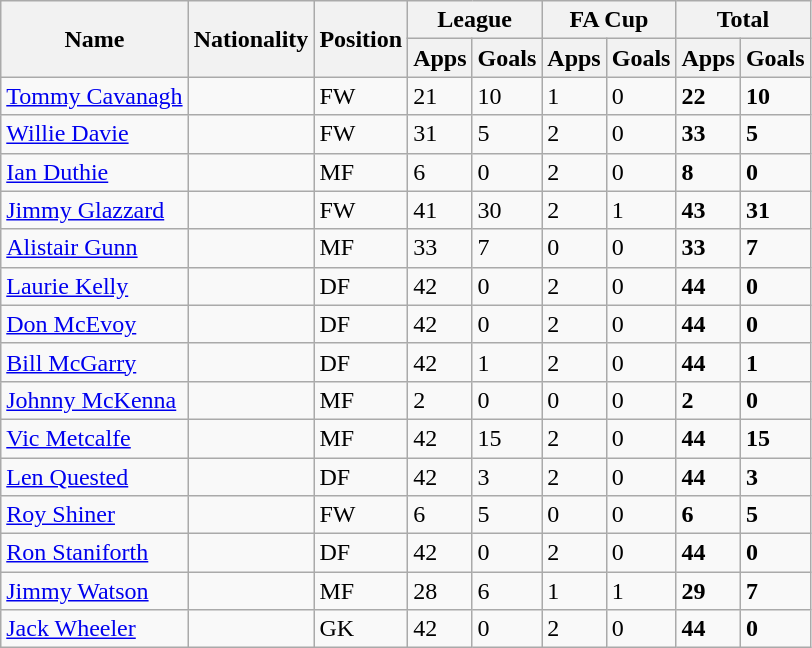<table class="wikitable sortable">
<tr>
<th scope=col rowspan=2>Name</th>
<th scope=col rowspan=2>Nationality</th>
<th scope=col rowspan=2>Position</th>
<th colspan=2>League</th>
<th colspan=2>FA Cup</th>
<th colspan=2>Total</th>
</tr>
<tr>
<th>Apps</th>
<th>Goals</th>
<th>Apps</th>
<th>Goals</th>
<th>Apps</th>
<th>Goals</th>
</tr>
<tr>
<td><a href='#'>Tommy Cavanagh</a></td>
<td></td>
<td>FW</td>
<td>21</td>
<td>10</td>
<td>1</td>
<td>0</td>
<td><strong>22</strong></td>
<td><strong>10</strong></td>
</tr>
<tr>
<td><a href='#'>Willie Davie</a></td>
<td></td>
<td>FW</td>
<td>31</td>
<td>5</td>
<td>2</td>
<td>0</td>
<td><strong>33</strong></td>
<td><strong>5</strong></td>
</tr>
<tr>
<td><a href='#'>Ian Duthie</a></td>
<td></td>
<td>MF</td>
<td>6</td>
<td>0</td>
<td>2</td>
<td>0</td>
<td><strong>8</strong></td>
<td><strong>0</strong></td>
</tr>
<tr>
<td><a href='#'>Jimmy Glazzard</a></td>
<td></td>
<td>FW</td>
<td>41</td>
<td>30</td>
<td>2</td>
<td>1</td>
<td><strong>43</strong></td>
<td><strong>31</strong></td>
</tr>
<tr>
<td><a href='#'>Alistair Gunn</a></td>
<td></td>
<td>MF</td>
<td>33</td>
<td>7</td>
<td>0</td>
<td>0</td>
<td><strong>33</strong></td>
<td><strong>7</strong></td>
</tr>
<tr>
<td><a href='#'>Laurie Kelly</a></td>
<td></td>
<td>DF</td>
<td>42</td>
<td>0</td>
<td>2</td>
<td>0</td>
<td><strong>44</strong></td>
<td><strong>0</strong></td>
</tr>
<tr>
<td><a href='#'>Don McEvoy</a></td>
<td></td>
<td>DF</td>
<td>42</td>
<td>0</td>
<td>2</td>
<td>0</td>
<td><strong>44</strong></td>
<td><strong>0</strong></td>
</tr>
<tr>
<td><a href='#'>Bill McGarry</a></td>
<td></td>
<td>DF</td>
<td>42</td>
<td>1</td>
<td>2</td>
<td>0</td>
<td><strong>44</strong></td>
<td><strong>1</strong></td>
</tr>
<tr>
<td><a href='#'>Johnny McKenna</a></td>
<td></td>
<td>MF</td>
<td>2</td>
<td>0</td>
<td>0</td>
<td>0</td>
<td><strong>2</strong></td>
<td><strong>0</strong></td>
</tr>
<tr>
<td><a href='#'>Vic Metcalfe</a></td>
<td></td>
<td>MF</td>
<td>42</td>
<td>15</td>
<td>2</td>
<td>0</td>
<td><strong>44</strong></td>
<td><strong>15</strong></td>
</tr>
<tr>
<td><a href='#'>Len Quested</a></td>
<td></td>
<td>DF</td>
<td>42</td>
<td>3</td>
<td>2</td>
<td>0</td>
<td><strong>44</strong></td>
<td><strong>3</strong></td>
</tr>
<tr>
<td><a href='#'>Roy Shiner</a></td>
<td></td>
<td>FW</td>
<td>6</td>
<td>5</td>
<td>0</td>
<td>0</td>
<td><strong>6</strong></td>
<td><strong>5</strong></td>
</tr>
<tr>
<td><a href='#'>Ron Staniforth</a></td>
<td></td>
<td>DF</td>
<td>42</td>
<td>0</td>
<td>2</td>
<td>0</td>
<td><strong>44</strong></td>
<td><strong>0</strong></td>
</tr>
<tr>
<td><a href='#'>Jimmy Watson</a></td>
<td></td>
<td>MF</td>
<td>28</td>
<td>6</td>
<td>1</td>
<td>1</td>
<td><strong>29</strong></td>
<td><strong>7</strong></td>
</tr>
<tr>
<td><a href='#'>Jack Wheeler</a></td>
<td></td>
<td>GK</td>
<td>42</td>
<td>0</td>
<td>2</td>
<td>0</td>
<td><strong>44</strong></td>
<td><strong>0</strong></td>
</tr>
</table>
